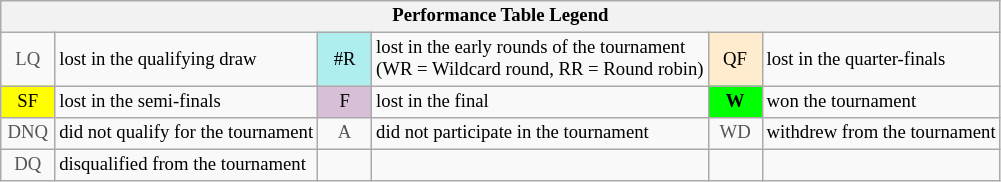<table class="wikitable" style="font-size:78%;">
<tr>
<th colspan="6">Performance Table Legend</th>
</tr>
<tr>
<td align="center" style="color:#555555;" width="30">LQ</td>
<td>lost in the qualifying draw</td>
<td align="center" style="background:#afeeee;">#R</td>
<td>lost in the early rounds of the tournament<br>(WR = Wildcard round, RR = Round robin)</td>
<td align="center" style="background:#ffebcd;">QF</td>
<td>lost in the quarter-finals</td>
</tr>
<tr>
<td align="center" style="background:yellow;">SF</td>
<td>lost in the semi-finals</td>
<td align="center" style="background:#D8BFD8;">F</td>
<td>lost in the final</td>
<td align="center" style="background:#00ff00;"><strong>W</strong></td>
<td>won the tournament</td>
</tr>
<tr>
<td align="center" style="color:#555555;" width="30">DNQ</td>
<td>did not qualify for the tournament</td>
<td align="center" style="color:#555555;" width="30">A</td>
<td>did not participate in the tournament</td>
<td align="center" style="color:#555555;" width="30">WD</td>
<td>withdrew from the tournament</td>
</tr>
<tr>
<td align="center" style="color:#555555;" width="30">DQ</td>
<td>disqualified from the tournament</td>
<td></td>
<td></td>
<td></td>
<td></td>
</tr>
</table>
